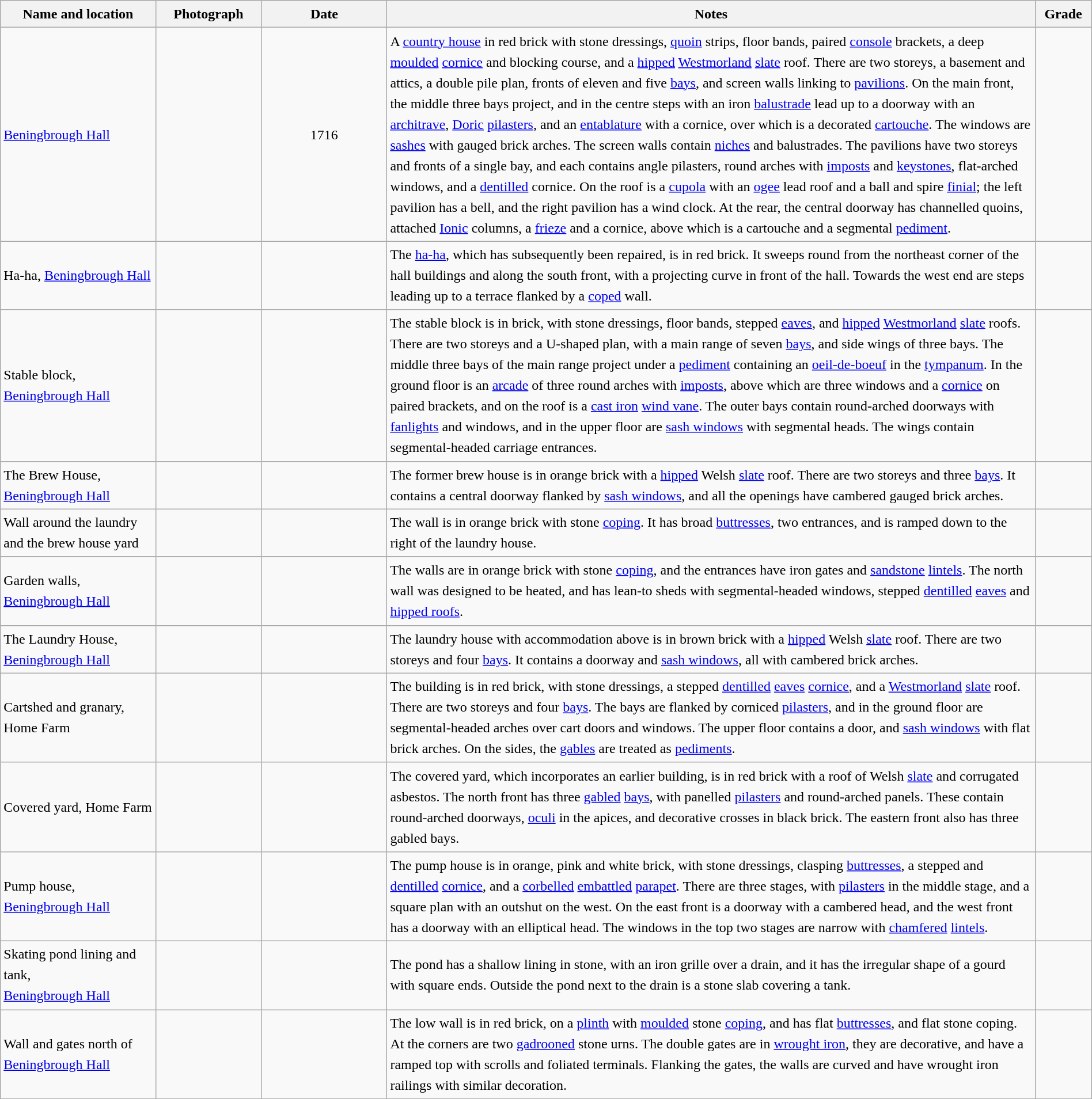<table class="wikitable sortable plainrowheaders" style="width:100%; border:0px; text-align:left; line-height:150%">
<tr>
<th scope="col"  style="width:150px">Name and location</th>
<th scope="col"  style="width:100px" class="unsortable">Photograph</th>
<th scope="col"  style="width:120px">Date</th>
<th scope="col"  style="width:650px" class="unsortable">Notes</th>
<th scope="col"  style="width:50px">Grade</th>
</tr>
<tr>
<td><a href='#'>Beningbrough Hall</a><br><small></small></td>
<td></td>
<td align="center">1716</td>
<td>A <a href='#'>country house</a> in red brick with stone dressings, <a href='#'>quoin</a> strips, floor bands, paired <a href='#'>console</a> brackets, a deep <a href='#'>moulded</a> <a href='#'>cornice</a> and blocking course, and a <a href='#'>hipped</a> <a href='#'>Westmorland</a> <a href='#'>slate</a> roof.  There are two storeys, a basement and attics, a double pile plan, fronts of eleven and five <a href='#'>bays</a>, and screen walls linking to <a href='#'>pavilions</a>.  On the main front, the middle three bays project, and in the centre steps with an iron <a href='#'>balustrade</a> lead up to a doorway with an <a href='#'>architrave</a>, <a href='#'>Doric</a> <a href='#'>pilasters</a>, and an <a href='#'>entablature</a> with a cornice, over which is a decorated <a href='#'>cartouche</a>.  The windows are <a href='#'>sashes</a> with gauged brick arches.  The screen walls contain <a href='#'>niches</a> and balustrades.  The pavilions have two storeys and fronts of a single bay, and each contains angle pilasters, round arches with <a href='#'>imposts</a> and <a href='#'>keystones</a>, flat-arched windows, and a <a href='#'>dentilled</a> cornice.  On the roof is a <a href='#'>cupola</a> with an <a href='#'>ogee</a> lead roof and a ball and spire <a href='#'>finial</a>; the left pavilion has a bell, and the right pavilion has a wind clock.  At the rear, the central doorway has channelled quoins, attached <a href='#'>Ionic</a> columns, a <a href='#'>frieze</a> and a cornice, above which is a cartouche and a segmental <a href='#'>pediment</a>.</td>
<td align="center" ></td>
</tr>
<tr>
<td>Ha-ha, <a href='#'>Beningbrough Hall</a><br><small></small></td>
<td></td>
<td align="center"></td>
<td>The <a href='#'>ha-ha</a>, which has subsequently been repaired, is in red brick.  It sweeps round from the northeast corner of the hall buildings and along the south front, with a projecting curve in front of the hall.  Towards the west end are steps leading up to a terrace flanked by a <a href='#'>coped</a> wall.</td>
<td align="center" ></td>
</tr>
<tr>
<td>Stable block, <a href='#'>Beningbrough Hall</a><br><small></small></td>
<td></td>
<td align="center"></td>
<td>The stable block is in brick, with stone dressings, floor bands, stepped <a href='#'>eaves</a>, and <a href='#'>hipped</a> <a href='#'>Westmorland</a> <a href='#'>slate</a> roofs.  There are two storeys and a U-shaped plan, with a main range of seven <a href='#'>bays</a>, and side wings of three bays.  The middle three bays of the main range project under a <a href='#'>pediment</a> containing an <a href='#'>oeil-de-boeuf</a> in the <a href='#'>tympanum</a>.  In the ground floor is an <a href='#'>arcade</a> of three round arches with <a href='#'>imposts</a>, above which are three windows and a <a href='#'>cornice</a> on paired brackets, and on the roof is a <a href='#'>cast iron</a> <a href='#'>wind vane</a>.  The outer bays contain round-arched doorways with <a href='#'>fanlights</a> and windows, and in the upper floor are <a href='#'>sash windows</a> with segmental heads.  The wings contain segmental-headed carriage entrances.</td>
<td align="center" ></td>
</tr>
<tr>
<td>The Brew House, <a href='#'>Beningbrough Hall</a><br><small></small></td>
<td></td>
<td align="center"></td>
<td>The former brew house is in orange brick with a <a href='#'>hipped</a> Welsh <a href='#'>slate</a> roof.  There are two storeys and three <a href='#'>bays</a>.  It contains a central doorway flanked by <a href='#'>sash windows</a>, and all the openings have cambered gauged brick arches.</td>
<td align="center" ></td>
</tr>
<tr>
<td>Wall around the laundry and the brew house yard<br><small></small></td>
<td></td>
<td align="center"></td>
<td>The wall is in orange brick with stone <a href='#'>coping</a>.  It has broad <a href='#'>buttresses</a>, two entrances, and is ramped down to the right of the laundry house.</td>
<td align="center" ></td>
</tr>
<tr>
<td>Garden walls, <a href='#'>Beningbrough Hall</a><br><small></small></td>
<td></td>
<td align="center"></td>
<td>The walls are in orange brick with stone <a href='#'>coping</a>, and the entrances have iron gates and <a href='#'>sandstone</a> <a href='#'>lintels</a>.  The north wall was designed to be heated, and has lean-to sheds with segmental-headed windows, stepped <a href='#'>dentilled</a> <a href='#'>eaves</a> and <a href='#'>hipped roofs</a>.</td>
<td align="center" ></td>
</tr>
<tr>
<td>The Laundry House,<br><a href='#'>Beningbrough Hall</a><br><small></small></td>
<td></td>
<td align="center"></td>
<td>The laundry house with accommodation above is in brown brick with a <a href='#'>hipped</a> Welsh <a href='#'>slate</a> roof.  There are two storeys and four <a href='#'>bays</a>.  It contains a doorway and <a href='#'>sash windows</a>, all with cambered brick arches.</td>
<td align="center" ></td>
</tr>
<tr>
<td>Cartshed and granary, Home Farm<br><small></small></td>
<td></td>
<td align="center"></td>
<td>The building is in red brick, with stone dressings, a stepped <a href='#'>dentilled</a> <a href='#'>eaves</a> <a href='#'>cornice</a>, and a <a href='#'>Westmorland</a> <a href='#'>slate</a> roof.  There are two storeys and four <a href='#'>bays</a>.  The bays are flanked by corniced <a href='#'>pilasters</a>, and in the ground floor are segmental-headed arches over cart doors and windows.  The upper floor contains a door, and <a href='#'>sash windows</a> with flat brick arches.  On the sides, the <a href='#'>gables</a> are treated as <a href='#'>pediments</a>.</td>
<td align="center" ></td>
</tr>
<tr>
<td>Covered yard, Home Farm<br><small></small></td>
<td></td>
<td align="center"></td>
<td>The covered yard, which incorporates an earlier building, is in red brick with a roof of Welsh <a href='#'>slate</a> and corrugated asbestos.  The north front has three <a href='#'>gabled</a> <a href='#'>bays</a>, with panelled <a href='#'>pilasters</a> and round-arched panels.  These contain round-arched doorways, <a href='#'>oculi</a> in the apices, and decorative crosses in black brick.  The eastern front also has three gabled bays.</td>
<td align="center" ></td>
</tr>
<tr>
<td>Pump house, <a href='#'>Beningbrough Hall</a><br><small></small></td>
<td></td>
<td align="center"></td>
<td>The pump house is in orange, pink and white brick, with stone dressings, clasping <a href='#'>buttresses</a>, a stepped and <a href='#'>dentilled</a> <a href='#'>cornice</a>, and a <a href='#'>corbelled</a> <a href='#'>embattled</a> <a href='#'>parapet</a>.  There are three stages, with <a href='#'>pilasters</a> in the middle stage, and a square plan with an outshut on the west.  On the east front is a doorway with a cambered head, and the west front has a doorway with an elliptical head.  The windows in the top two stages are narrow with <a href='#'>chamfered</a> <a href='#'>lintels</a>.</td>
<td align="center" ></td>
</tr>
<tr>
<td>Skating pond lining and tank,<br><a href='#'>Beningbrough Hall</a><br><small></small></td>
<td></td>
<td align="center"></td>
<td>The pond has a shallow lining in stone, with an iron grille over a drain, and it has the irregular shape of a gourd with square ends.  Outside the pond next to the drain is a stone slab covering a tank.</td>
<td align="center" ></td>
</tr>
<tr>
<td>Wall and gates north of <a href='#'>Beningbrough Hall</a><br><small></small></td>
<td></td>
<td align="center"></td>
<td>The low wall is in red brick, on a <a href='#'>plinth</a> with <a href='#'>moulded</a> stone <a href='#'>coping</a>, and has flat <a href='#'>buttresses</a>, and flat stone coping.  At the corners are two <a href='#'>gadrooned</a> stone urns.  The double gates are in <a href='#'>wrought iron</a>, they are decorative, and have a ramped top with scrolls and foliated terminals.  Flanking the gates, the walls are curved and have wrought iron railings with similar decoration.</td>
<td align="center" ></td>
</tr>
<tr>
</tr>
</table>
